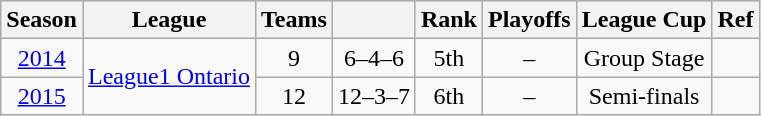<table class="wikitable" style="text-align: center;">
<tr>
<th>Season</th>
<th>League</th>
<th>Teams</th>
<th></th>
<th>Rank</th>
<th>Playoffs</th>
<th>League Cup</th>
<th>Ref</th>
</tr>
<tr>
<td><a href='#'>2014</a></td>
<td rowspan="4"><a href='#'>League1 Ontario</a></td>
<td>9</td>
<td>6–4–6</td>
<td>5th</td>
<td>–</td>
<td>Group Stage</td>
<td></td>
</tr>
<tr>
<td><a href='#'>2015</a></td>
<td>12</td>
<td>12–3–7</td>
<td>6th</td>
<td>–</td>
<td>Semi-finals</td>
<td></td>
</tr>
</table>
